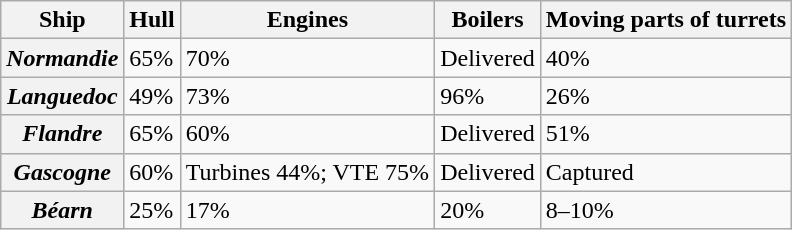<table class="wikitable plainrowheaders" style="margin-right: 0;">
<tr>
<th scope="col">Ship</th>
<th scope="col">Hull</th>
<th scope="col">Engines</th>
<th scope="col">Boilers</th>
<th scope="col">Moving parts of turrets</th>
</tr>
<tr>
<th scope="row"><em>Normandie</em></th>
<td>65%</td>
<td>70%</td>
<td>Delivered</td>
<td>40%</td>
</tr>
<tr>
<th scope="row"><em>Languedoc</em></th>
<td>49%</td>
<td>73%</td>
<td>96%</td>
<td>26%</td>
</tr>
<tr>
<th scope="row"><em>Flandre</em></th>
<td>65%</td>
<td>60%</td>
<td>Delivered</td>
<td>51%</td>
</tr>
<tr>
<th scope="row"><em>Gascogne</em></th>
<td>60%</td>
<td>Turbines 44%; VTE 75%</td>
<td>Delivered</td>
<td>Captured</td>
</tr>
<tr>
<th scope="row"><em>Béarn</em></th>
<td>25%</td>
<td>17%</td>
<td>20%</td>
<td>8–10%</td>
</tr>
</table>
